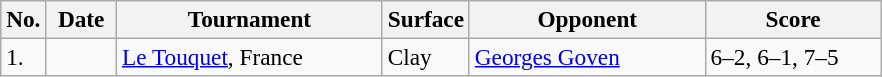<table class="unsortable wikitable" style=font-size:97%>
<tr>
<th style="width:20px">No.</th>
<th style="width:40px">Date</th>
<th style="width:170px">Tournament</th>
<th style="width:50px">Surface</th>
<th style="width:150px">Opponent</th>
<th style="width:110px">Score</th>
</tr>
<tr>
<td>1.</td>
<td></td>
<td><a href='#'>Le Touquet</a>, France</td>
<td>Clay</td>
<td> <a href='#'>Georges Goven</a></td>
<td>6–2, 6–1, 7–5</td>
</tr>
</table>
